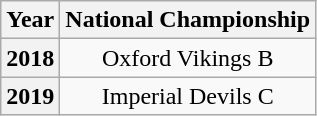<table class="wikitable" border="1">
<tr>
<th align="center">Year</th>
<th align="center">National Championship</th>
</tr>
<tr>
<th>2018</th>
<td align="center" colspan="2">Oxford Vikings B</td>
</tr>
<tr>
<th>2019</th>
<td align="center" colspan="2">Imperial Devils C</td>
</tr>
</table>
